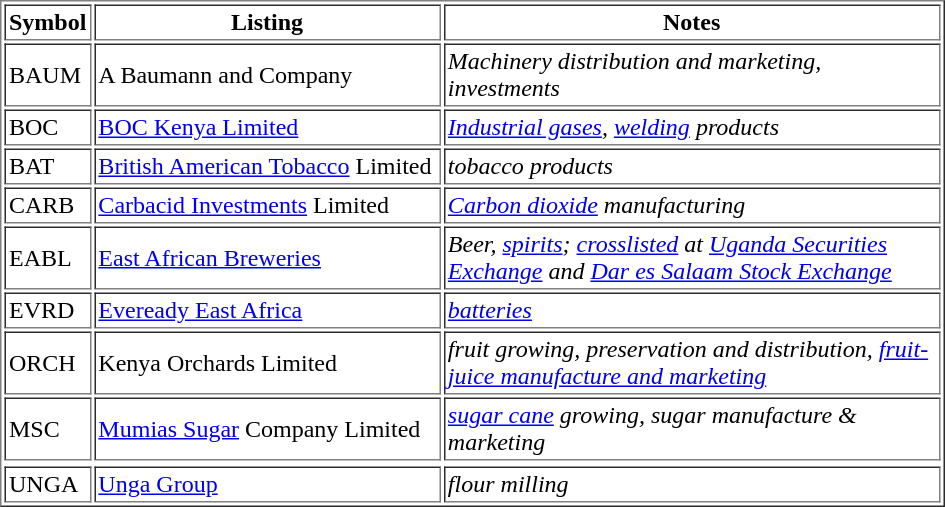<table border="1" cellpadding="2">
<tr>
<th width="50">Symbol</th>
<th width="225">Listing</th>
<th width="325">Notes</th>
</tr>
<tr>
<td>BAUM</td>
<td>A Baumann and Company</td>
<td><em>Machinery distribution and marketing, investments</em></td>
</tr>
<tr>
<td>BOC</td>
<td><a href='#'>BOC Kenya Limited</a></td>
<td><em><a href='#'>Industrial gases</a>, <a href='#'>welding</a> products</em></td>
</tr>
<tr>
<td>BAT</td>
<td><a href='#'>British American Tobacco</a> Limited</td>
<td><em>tobacco products</em></td>
</tr>
<tr>
<td>CARB</td>
<td><a href='#'>Carbacid Investments</a> Limited</td>
<td><em><a href='#'>Carbon dioxide</a> manufacturing</em></td>
</tr>
<tr>
<td>EABL</td>
<td><a href='#'>East African Breweries</a></td>
<td><em>Beer, <a href='#'>spirits</a>; <a href='#'>crosslisted</a> at <a href='#'>Uganda Securities Exchange</a> and <a href='#'>Dar es Salaam Stock Exchange</a></em></td>
</tr>
<tr>
<td>EVRD</td>
<td><a href='#'>Eveready East Africa</a></td>
<td><em><a href='#'>batteries</a></em></td>
</tr>
<tr>
<td>ORCH</td>
<td>Kenya Orchards Limited</td>
<td><em>fruit growing, preservation and distribution, <a href='#'>fruit-juice manufacture and marketing</a></em></td>
</tr>
<tr>
<td>MSC</td>
<td><a href='#'>Mumias Sugar</a> Company Limited</td>
<td><em><a href='#'>sugar cane</a> growing, sugar manufacture & marketing</em></td>
</tr>
<tr>
</tr>
<tr>
<td>UNGA</td>
<td><a href='#'>Unga Group</a></td>
<td><em>flour milling</em></td>
</tr>
</table>
